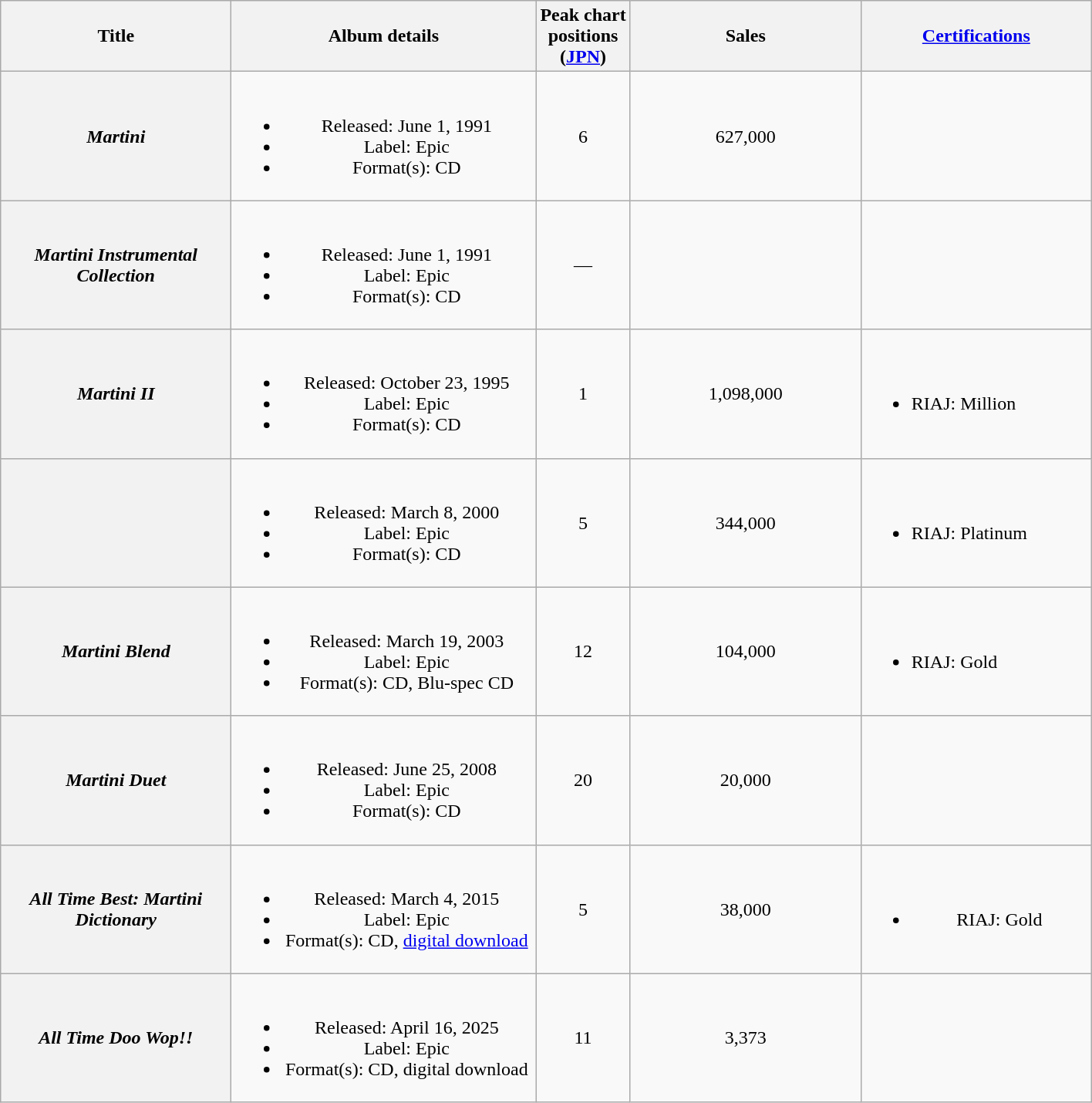<table class="wikitable plainrowheaders" style="text-align:center;">
<tr>
<th style="width:12em;">Title</th>
<th style="width:16em;">Album details</th>
<th>Peak chart<br>positions<br>(<a href='#'>JPN</a>)<br></th>
<th style="width:12em;">Sales<br></th>
<th style="width:12em;"><a href='#'>Certifications</a></th>
</tr>
<tr>
<th scope="row"><em>Martini</em></th>
<td><br><ul><li>Released: June 1, 1991</li><li>Label: Epic</li><li>Format(s): CD</li></ul></td>
<td>6</td>
<td>627,000</td>
<td></td>
</tr>
<tr>
<th scope="row"><em>Martini Instrumental Collection</em></th>
<td><br><ul><li>Released: June 1, 1991</li><li>Label: Epic</li><li>Format(s): CD</li></ul></td>
<td>—</td>
<td></td>
<td></td>
</tr>
<tr>
<th scope="row"><em>Martini II</em></th>
<td><br><ul><li>Released: October 23, 1995</li><li>Label: Epic</li><li>Format(s): CD</li></ul></td>
<td>1</td>
<td>1,098,000</td>
<td align="left"><br><ul><li>RIAJ: Million</li></ul></td>
</tr>
<tr>
<th scope="row"></th>
<td><br><ul><li>Released: March 8, 2000</li><li>Label: Epic</li><li>Format(s): CD</li></ul></td>
<td>5</td>
<td>344,000</td>
<td align="left"><br><ul><li>RIAJ: Platinum</li></ul></td>
</tr>
<tr>
<th scope="row"><em>Martini Blend</em></th>
<td><br><ul><li>Released: March 19, 2003</li><li>Label: Epic</li><li>Format(s): CD, Blu-spec CD</li></ul></td>
<td>12</td>
<td>104,000</td>
<td align="left"><br><ul><li>RIAJ: Gold</li></ul></td>
</tr>
<tr>
<th scope="row"><em>Martini Duet</em></th>
<td><br><ul><li>Released: June 25, 2008</li><li>Label: Epic</li><li>Format(s): CD</li></ul></td>
<td>20</td>
<td>20,000</td>
<td></td>
</tr>
<tr>
<th scope="row"><em>All Time Best: Martini Dictionary</em></th>
<td><br><ul><li>Released: March 4, 2015</li><li>Label: Epic</li><li>Format(s): CD, <a href='#'>digital download</a></li></ul></td>
<td>5</td>
<td>38,000</td>
<td><br><ul><li>RIAJ: Gold</li></ul></td>
</tr>
<tr>
<th scope="row"><em>All Time Doo Wop!&excl;</em></th>
<td><br><ul><li>Released: April 16, 2025</li><li>Label: Epic</li><li>Format(s): CD, digital download</li></ul></td>
<td>11</td>
<td>3,373</td>
<td></td>
</tr>
</table>
